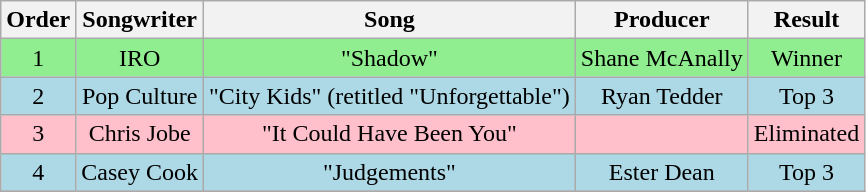<table class="wikitable plainrowheaders"  style="text-align:center">
<tr>
<th style="row">Order</th>
<th style="row">Songwriter</th>
<th style="row">Song</th>
<th style="row">Producer</th>
<th style="row">Result</th>
</tr>
<tr style="background:lightgreen;">
<td>1</td>
<td>IRO</td>
<td>"Shadow"</td>
<td>Shane McAnally</td>
<td>Winner</td>
</tr>
<tr style="background:lightblue;">
<td>2</td>
<td>Pop Culture</td>
<td>"City Kids" (retitled "Unforgettable")</td>
<td>Ryan Tedder</td>
<td>Top 3</td>
</tr>
<tr style="background:pink;">
<td>3</td>
<td>Chris Jobe</td>
<td>"It Could Have Been You"</td>
<td></td>
<td>Eliminated</td>
</tr>
<tr style="background:lightblue;">
<td>4</td>
<td>Casey Cook</td>
<td>"Judgements"</td>
<td>Ester Dean</td>
<td>Top 3</td>
</tr>
<tr>
</tr>
</table>
